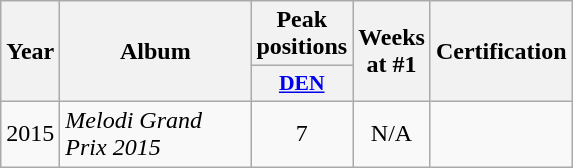<table class="wikitable">
<tr>
<th align="center" rowspan="2" width="10">Year</th>
<th align="center" rowspan="2" width="120">Album</th>
<th align="center" colspan="1" width="20">Peak positions</th>
<th align="center" rowspan="2" width="20">Weeks at #1</th>
<th align="center" rowspan="2" width="70">Certification</th>
</tr>
<tr>
<th scope="col" style="width:3em;font-size:90%;"><a href='#'>DEN</a><br></th>
</tr>
<tr>
<td style="text-align:center;">2015</td>
<td><em>Melodi Grand Prix 2015</em></td>
<td style="text-align:center;">7</td>
<td style="text-align:center;">N/A</td>
<td style="text-align:center;"></td>
</tr>
</table>
